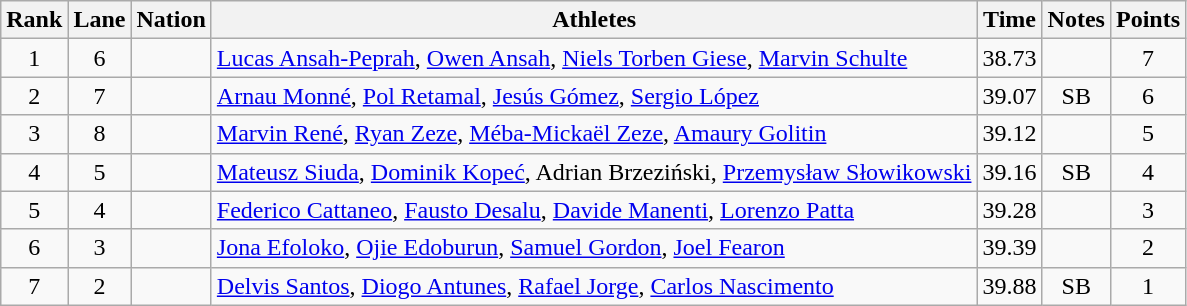<table class="wikitable sortable" style="text-align:center">
<tr>
<th>Rank</th>
<th>Lane</th>
<th>Nation</th>
<th>Athletes</th>
<th>Time</th>
<th>Notes</th>
<th>Points</th>
</tr>
<tr>
<td>1</td>
<td>6</td>
<td align=left></td>
<td align=left><a href='#'>Lucas Ansah-Peprah</a>, <a href='#'>Owen Ansah</a>, <a href='#'>Niels Torben Giese</a>, <a href='#'>Marvin Schulte</a></td>
<td>38.73</td>
<td></td>
<td>7</td>
</tr>
<tr>
<td>2</td>
<td>7</td>
<td align=left></td>
<td align=left><a href='#'>Arnau Monné</a>, <a href='#'>Pol Retamal</a>, <a href='#'>Jesús Gómez</a>, <a href='#'>Sergio López</a></td>
<td>39.07</td>
<td>SB</td>
<td>6</td>
</tr>
<tr>
<td>3</td>
<td>8</td>
<td align=left></td>
<td align=left><a href='#'>Marvin René</a>, <a href='#'>Ryan Zeze</a>, <a href='#'>Méba-Mickaël Zeze</a>, <a href='#'>Amaury Golitin</a></td>
<td>39.12</td>
<td></td>
<td>5</td>
</tr>
<tr>
<td>4</td>
<td>5</td>
<td align=left></td>
<td align=left><a href='#'>Mateusz Siuda</a>, <a href='#'>Dominik Kopeć</a>, Adrian Brzeziński, <a href='#'>Przemysław Słowikowski</a></td>
<td>39.16</td>
<td>SB</td>
<td>4</td>
</tr>
<tr>
<td>5</td>
<td>4</td>
<td align=left></td>
<td align=left><a href='#'>Federico Cattaneo</a>, <a href='#'>Fausto Desalu</a>, <a href='#'>Davide Manenti</a>, <a href='#'>Lorenzo Patta</a></td>
<td>39.28</td>
<td></td>
<td>3</td>
</tr>
<tr>
<td>6</td>
<td>3</td>
<td align=left></td>
<td align=left><a href='#'>Jona Efoloko</a>, <a href='#'>Ojie Edoburun</a>, <a href='#'>Samuel Gordon</a>, <a href='#'>Joel Fearon</a></td>
<td>39.39</td>
<td></td>
<td>2</td>
</tr>
<tr>
<td>7</td>
<td>2</td>
<td align=left></td>
<td align=left><a href='#'>Delvis Santos</a>, <a href='#'>Diogo Antunes</a>, <a href='#'>Rafael Jorge</a>, <a href='#'>Carlos Nascimento</a></td>
<td>39.88</td>
<td>SB</td>
<td>1</td>
</tr>
</table>
